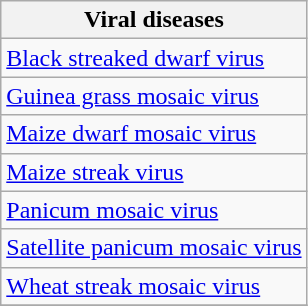<table class="wikitable" style="clear">
<tr>
<th colspan=2><strong>Viral diseases</strong><br></th>
</tr>
<tr>
<td><a href='#'>Black streaked dwarf virus</a></td>
</tr>
<tr>
<td><a href='#'>Guinea grass mosaic virus</a></td>
</tr>
<tr>
<td><a href='#'>Maize dwarf mosaic virus</a></td>
</tr>
<tr>
<td><a href='#'>Maize streak virus</a></td>
</tr>
<tr>
<td><a href='#'>Panicum mosaic virus</a></td>
</tr>
<tr>
<td><a href='#'>Satellite panicum mosaic virus</a></td>
</tr>
<tr>
<td><a href='#'>Wheat streak mosaic virus</a></td>
</tr>
<tr>
</tr>
</table>
